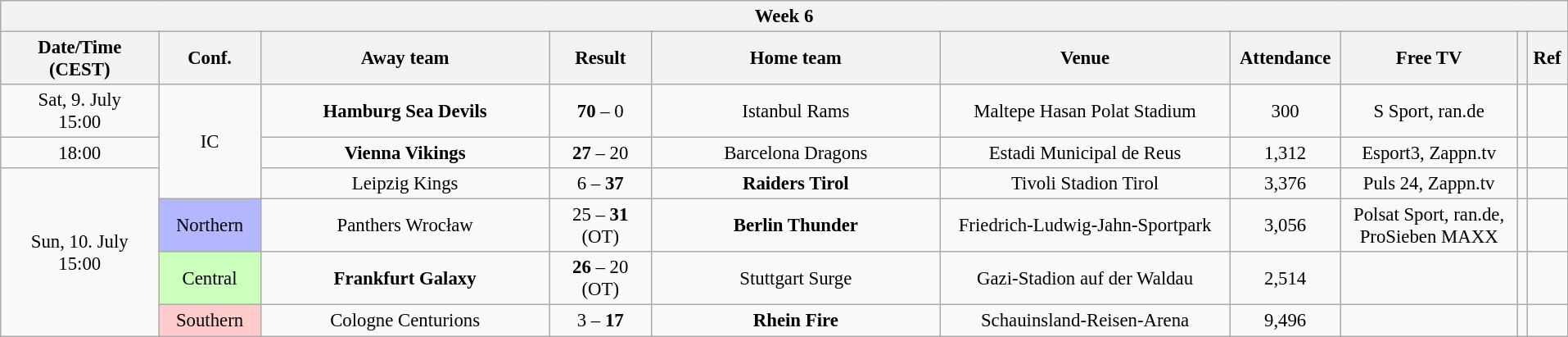<table class="mw-collapsible wikitable" style="font-size:95%; text-align:center; width:84em">
<tr>
<th colspan="10">Week 6</th>
</tr>
<tr>
<th style="width:8em;">Date/Time (CEST)</th>
<th style="width:5em;">Conf.</th>
<th style="width:15em;">Away team</th>
<th style="width:5em;">Result</th>
<th style="width:15em;">Home team</th>
<th>Venue</th>
<th>Attendance</th>
<th>Free TV</th>
<th></th>
<th>Ref</th>
</tr>
<tr>
<td>Sat, 9. July<br>15:00</td>
<td rowspan="3">IC</td>
<td><strong>Hamburg Sea Devils</strong></td>
<td><strong>70</strong> – 0</td>
<td>Istanbul Rams</td>
<td>Maltepe Hasan Polat Stadium</td>
<td>300</td>
<td>S Sport, ran.de</td>
<td></td>
<td></td>
</tr>
<tr>
<td>18:00</td>
<td><strong>Vienna Vikings</strong></td>
<td><strong>27</strong> – 20</td>
<td>Barcelona Dragons</td>
<td>Estadi Municipal de Reus</td>
<td>1,312</td>
<td>Esport3, Zappn.tv</td>
<td></td>
<td></td>
</tr>
<tr>
<td rowspan="4">Sun, 10. July<br>15:00</td>
<td>Leipzig Kings</td>
<td>6 – <strong>37</strong></td>
<td><strong>Raiders Tirol</strong></td>
<td>Tivoli Stadion Tirol</td>
<td>3,376</td>
<td>Puls 24, Zappn.tv</td>
<td></td>
<td></td>
</tr>
<tr>
<td style="background:#B3B7FF">Northern</td>
<td>Panthers Wrocław</td>
<td>25 – <strong>31</strong> (OT)</td>
<td><strong>Berlin Thunder</strong></td>
<td>Friedrich-Ludwig-Jahn-Sportpark</td>
<td>3,056</td>
<td>Polsat Sport, ran.de,<br>ProSieben MAXX</td>
<td></td>
<td></td>
</tr>
<tr>
<td style="background:#CBFFBC">Central</td>
<td><strong>Frankfurt Galaxy</strong></td>
<td><strong>26</strong> – 20 (OT)</td>
<td>Stuttgart Surge</td>
<td>Gazi-Stadion auf der Waldau</td>
<td>2,514</td>
<td></td>
<td></td>
<td></td>
</tr>
<tr>
<td style="background:#FFCBCB">Southern</td>
<td>Cologne Centurions</td>
<td>3 – <strong>17</strong></td>
<td><strong>Rhein Fire</strong></td>
<td>Schauinsland-Reisen-Arena</td>
<td>9,496</td>
<td></td>
<td></td>
<td></td>
</tr>
</table>
